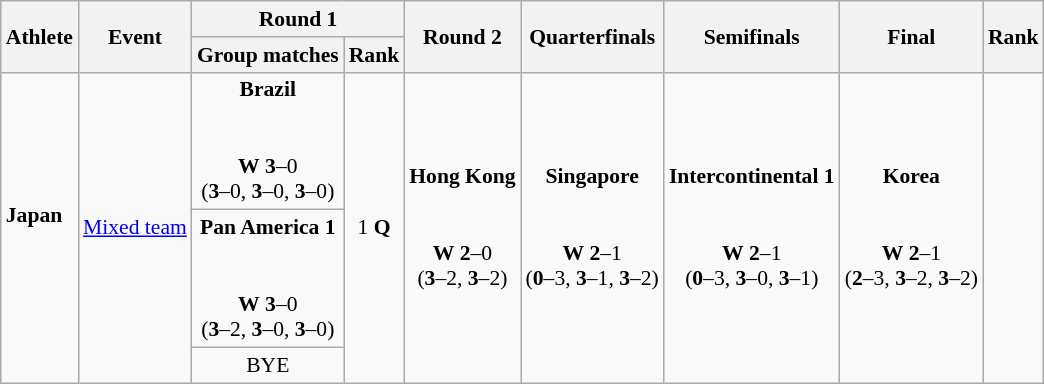<table class="wikitable" border="1" style="font-size:90%">
<tr>
<th rowspan=2>Athlete</th>
<th rowspan=2>Event</th>
<th colspan=2>Round 1</th>
<th rowspan=2>Round 2</th>
<th rowspan=2>Quarterfinals</th>
<th rowspan=2>Semifinals</th>
<th rowspan=2>Final</th>
<th rowspan=2>Rank</th>
</tr>
<tr>
<th>Group matches</th>
<th>Rank</th>
</tr>
<tr>
<td rowspan=3><strong>Japan</strong><br><br></td>
<td rowspan=3><a href='#'>Mixed team</a></td>
<td align=center><strong>Brazil</strong><br><br><br> <strong>W</strong> <strong>3</strong>–0 <br> (<strong>3</strong>–0, <strong>3</strong>–0, <strong>3</strong>–0)</td>
<td rowspan=3 align=center>1 <strong>Q</strong></td>
<td align=center rowspan=3><strong>Hong Kong</strong><br><br><br> <strong>W</strong> <strong>2</strong>–0 <br> (<strong>3</strong>–2, <strong>3</strong>–2)</td>
<td align=center rowspan=3><strong>Singapore</strong><br><br><br> <strong>W</strong> <strong>2</strong>–1 <br> (<strong>0</strong>–3, <strong>3</strong>–1, <strong>3</strong>–2)</td>
<td align=center rowspan=3><strong>Intercontinental 1</strong><br><br><br> <strong>W</strong> <strong>2</strong>–1 <br> (<strong>0</strong>–3, <strong>3</strong>–0, <strong>3</strong>–1)</td>
<td align=center rowspan=3><strong>Korea</strong><br><br><br> <strong>W</strong> <strong>2</strong>–1 <br> (<strong>2</strong>–3, <strong>3</strong>–2, <strong>3</strong>–2)</td>
<td rowspan=3 align=center></td>
</tr>
<tr>
<td align=center><strong>Pan America 1</strong><br><br><br> <strong>W</strong> <strong>3</strong>–0 <br> (<strong>3</strong>–2, <strong>3</strong>–0, <strong>3</strong>–0)</td>
</tr>
<tr>
<td align=center>BYE</td>
</tr>
</table>
